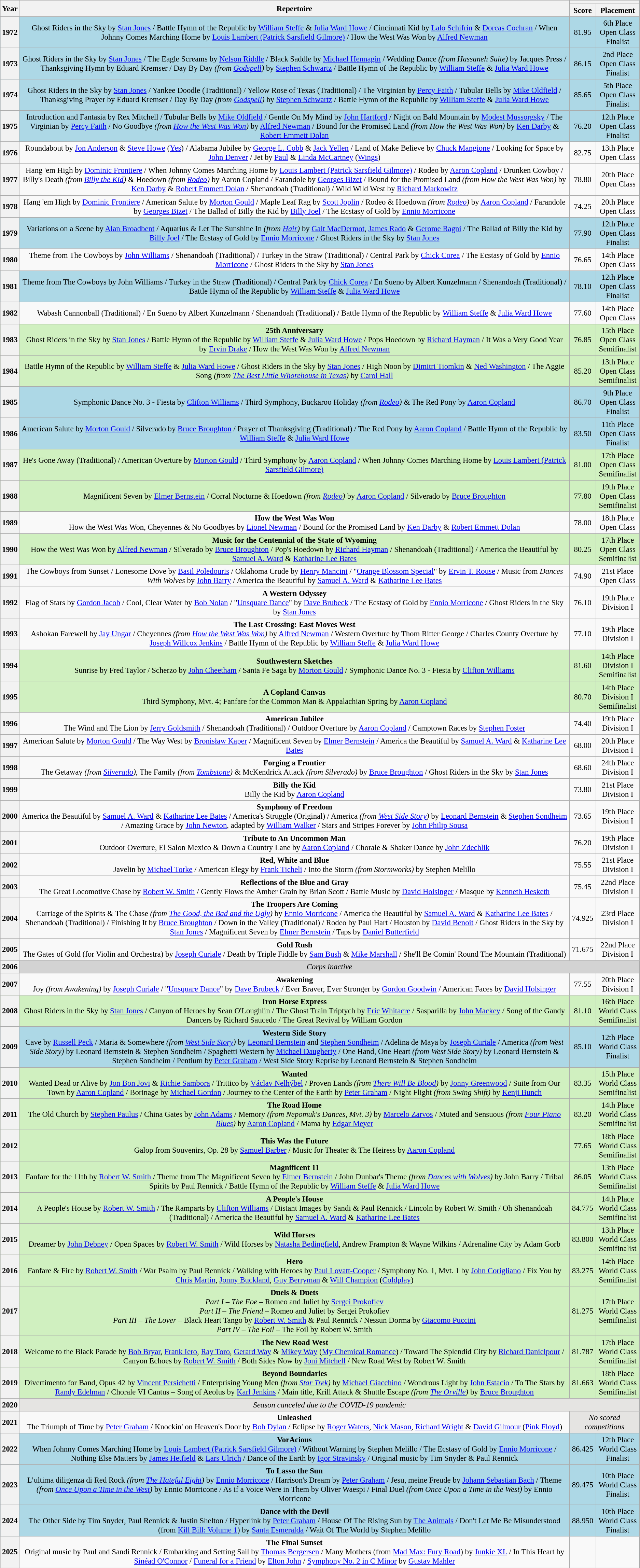<table class="wikitable" style="text-align: center; font-size:95%;">
<tr>
<th scope="col" rowspan="2">Year</th>
<th scope="col" rowspan="2">Repertoire</th>
<th scope="col" colspan="2"></th>
</tr>
<tr>
<th scope="col">Score</th>
<th scope="col">Placement</th>
</tr>
<tr bgcolor="#add8e6">
<th scope="row">1972</th>
<td>Ghost Riders in the Sky by <a href='#'>Stan Jones</a> / Battle Hymn of the Republic by <a href='#'>William Steffe</a> & <a href='#'>Julia Ward Howe</a> / Cincinnati Kid by <a href='#'>Lalo Schifrin</a> & <a href='#'>Dorcas Cochran</a> / When Johnny Comes Marching Home by <a href='#'>Louis Lambert (Patrick Sarsfield Gilmore)</a> / How the West Was Won by <a href='#'>Alfred Newman</a></td>
<td>81.95</td>
<td>6th Place<br>Open Class<br>Finalist</td>
</tr>
<tr bgcolor="#add8e6">
<th scope="row">1973</th>
<td>Ghost Riders in the Sky by <a href='#'>Stan Jones</a> / The Eagle Screams by <a href='#'>Nelson Riddle</a> / Black Saddle by <a href='#'>Michael Hennagin</a> / Wedding Dance <em>(from Hassaneh Suite)</em> by Jacques Press / Thanksgiving Hymn by Eduard Kremser / Day By Day <em>(from <a href='#'>Godspell</a>)</em> by <a href='#'>Stephen Schwartz</a> / Battle Hymn of the Republic by <a href='#'>William Steffe</a> & <a href='#'>Julia Ward Howe</a></td>
<td>86.15</td>
<td>2nd Place<br>Open Class<br>Finalist</td>
</tr>
<tr bgcolor="#add8e6">
<th scope="row">1974</th>
<td>Ghost Riders in the Sky by <a href='#'>Stan Jones</a> / Yankee Doodle (Traditional) / Yellow Rose of Texas (Traditional) / The Virginian by <a href='#'>Percy Faith</a> / Tubular Bells by <a href='#'>Mike Oldfield</a> / Thanksgiving Prayer by Eduard Kremser / Day By Day <em>(from <a href='#'>Godspell</a>)</em> by <a href='#'>Stephen Schwartz</a> / Battle Hymn of the Republic by <a href='#'>William Steffe</a> & <a href='#'>Julia Ward Howe</a></td>
<td>85.65</td>
<td>5th Place<br>Open Class<br>Finalist</td>
</tr>
<tr bgcolor="#add8e6">
<th scope="row">1975</th>
<td>Introduction and Fantasia by Rex Mitchell / Tubular Bells by <a href='#'>Mike Oldfield</a> / Gentle On My Mind by <a href='#'>John Hartford</a> / Night on Bald Mountain by <a href='#'>Modest Mussorgsky</a> / The Virginian by <a href='#'>Percy Faith</a> / No Goodbye <em>(from <a href='#'>How the West Was Won</a>)</em> by <a href='#'>Alfred Newman</a> / Bound for the Promised Land <em>(from How the West Was Won)</em> by <a href='#'>Ken Darby</a> & <a href='#'>Robert Emmett Dolan</a></td>
<td>76.20</td>
<td>12th Place<br>Open Class<br>Finalist</td>
</tr>
<tr>
<th scope="row">1976</th>
<td>Roundabout by <a href='#'>Jon Anderson</a> & <a href='#'>Steve Howe</a> (<a href='#'>Yes</a>) / Alabama Jubilee by <a href='#'>George L. Cobb</a> & <a href='#'>Jack Yellen</a> / Land of Make Believe by <a href='#'>Chuck Mangione</a> / Looking for Space by <a href='#'>John Denver</a> / Jet by <a href='#'>Paul</a> & <a href='#'>Linda McCartney</a> (<a href='#'>Wings</a>)</td>
<td>82.75</td>
<td>13th Place<br>Open Class</td>
</tr>
<tr>
<th scope="row">1977</th>
<td>Hang 'em High by <a href='#'>Dominic Frontiere</a> / When Johnny Comes Marching Home by <a href='#'>Louis Lambert (Patrick Sarsfield Gilmore)</a> / Rodeo by <a href='#'>Aaron Copland</a> / Drunken Cowboy / Billy's Death <em>(from <a href='#'>Billy the Kid</a>)</em> & Hoedown <em>(from <a href='#'>Rodeo</a>)</em> by Aaron Copland / Farandole by <a href='#'>Georges Bizet</a> / Bound for the Promised Land <em>(from How the West Was Won)</em> by <a href='#'>Ken Darby</a> & <a href='#'>Robert Emmett Dolan</a> / Shenandoah (Traditional) / Wild Wild West by <a href='#'>Richard Markowitz</a></td>
<td>78.80</td>
<td>20th Place<br>Open Class</td>
</tr>
<tr>
<th scope="row">1978</th>
<td>Hang 'em High by <a href='#'>Dominic Frontiere</a> / American Salute by <a href='#'>Morton Gould</a> / Maple Leaf Rag by <a href='#'>Scott Joplin</a> / Rodeo & Hoedown <em>(from <a href='#'>Rodeo</a>)</em> by <a href='#'>Aaron Copland</a> / Farandole by <a href='#'>Georges Bizet</a> / The Ballad of Billy the Kid by <a href='#'>Billy Joel</a> / The Ecstasy of Gold by <a href='#'>Ennio Morricone</a></td>
<td>74.25</td>
<td>20th Place<br>Open Class</td>
</tr>
<tr bgcolor="#add8e6">
<th scope="row">1979</th>
<td>Variations on a Scene by <a href='#'>Alan Broadbent</a> / Aquarius & Let The Sunshine In <em>(from <a href='#'>Hair</a>)</em> by <a href='#'>Galt MacDermot</a>, <a href='#'>James Rado</a> & <a href='#'>Gerome Ragni</a> / The Ballad of Billy the Kid by <a href='#'>Billy Joel</a> / The Ecstasy of Gold by <a href='#'>Ennio Morricone</a> / Ghost Riders in the Sky by <a href='#'>Stan Jones</a></td>
<td>77.90</td>
<td>12th Place<br>Open Class<br>Finalist</td>
</tr>
<tr>
<th scope="row">1980</th>
<td>Theme from The Cowboys by <a href='#'>John Williams</a> / Shenandoah (Traditional) / Turkey in the Straw (Traditional) / Central Park by <a href='#'>Chick Corea</a> / The Ecstasy of Gold by <a href='#'>Ennio Morricone</a> / Ghost Riders in the Sky by <a href='#'>Stan Jones</a></td>
<td>76.65</td>
<td>14th Place<br>Open Class</td>
</tr>
<tr bgcolor="#add8e6">
<th scope="row">1981</th>
<td>Theme from The Cowboys by John Williams / Turkey in the Straw (Traditional) / Central Park by <a href='#'>Chick Corea</a> / En Sueno by Albert Kunzelmann / Shenandoah (Traditional) / Battle Hymn of the Republic by <a href='#'>William Steffe</a> & <a href='#'>Julia Ward Howe</a></td>
<td>78.10</td>
<td>12th Place<br>Open Class<br>Finalist</td>
</tr>
<tr>
<th scope="row">1982</th>
<td>Wabash Cannonball (Traditional) / En Sueno by Albert Kunzelmann / Shenandoah (Traditional) / Battle Hymn of the Republic by <a href='#'>William Steffe</a> & <a href='#'>Julia Ward Howe</a></td>
<td>77.60</td>
<td>14th Place<br>Open Class</td>
</tr>
<tr bgcolor =#D0F0C0>
<th scope="row">1983</th>
<td><strong>25th Anniversary</strong><br>Ghost Riders in the Sky by <a href='#'>Stan Jones</a> / Battle Hymn of the Republic by <a href='#'>William Steffe</a> & <a href='#'>Julia Ward Howe</a> / Pops Hoedown by <a href='#'>Richard Hayman</a> / It Was a Very Good Year by <a href='#'>Ervin Drake</a> / How the West Was Won by <a href='#'>Alfred Newman</a></td>
<td>76.85</td>
<td>15th Place<br>Open Class<br>Semifinalist</td>
</tr>
<tr bgcolor =#D0F0C0>
<th scope="row">1984</th>
<td>Battle Hymn of the Republic by <a href='#'>William Steffe</a> & <a href='#'>Julia Ward Howe</a> / Ghost Riders in the Sky by <a href='#'>Stan Jones</a> / High Noon by <a href='#'>Dimitri Tiomkin</a> & <a href='#'>Ned Washington</a> / The Aggie Song <em>(from <a href='#'>The Best Little Whorehouse in Texas</a>)</em> by <a href='#'>Carol Hall</a></td>
<td>85.20</td>
<td>13th Place<br>Open Class<br>Semifinalist</td>
</tr>
<tr bgcolor="#add8e6">
<th scope="row">1985</th>
<td>Symphonic Dance No. 3 - Fiesta by <a href='#'>Clifton Williams</a> / Third Symphony, Buckaroo Holiday <em>(from <a href='#'>Rodeo</a>)</em> & The Red Pony by <a href='#'>Aaron Copland</a></td>
<td>86.70</td>
<td>9th Place<br>Open Class<br>Finalist</td>
</tr>
<tr bgcolor="#add8e6">
<th scope="row">1986</th>
<td>American Salute by <a href='#'>Morton Gould</a> / Silverado by <a href='#'>Bruce Broughton</a> / Prayer of Thanksgiving (Traditional) / The Red Pony by <a href='#'>Aaron Copland</a> / Battle Hymn of the Republic by <a href='#'>William Steffe</a> & <a href='#'>Julia Ward Howe</a></td>
<td>83.50</td>
<td>11th Place<br>Open Class<br>Finalist</td>
</tr>
<tr bgcolor =#D0F0C0>
<th scope="row">1987</th>
<td>He's Gone Away (Traditional) / American Overture by <a href='#'>Morton Gould</a> / Third Symphony by <a href='#'>Aaron Copland</a> / When Johnny Comes Marching Home by <a href='#'>Louis Lambert (Patrick Sarsfield Gilmore)</a></td>
<td>81.00</td>
<td>17th Place<br>Open Class<br>Semifinalist</td>
</tr>
<tr bgcolor =#D0F0C0>
<th scope="row">1988</th>
<td>Magnificent Seven by <a href='#'>Elmer Bernstein</a> / Corral Nocturne & Hoedown <em>(from <a href='#'>Rodeo</a>)</em> by <a href='#'>Aaron Copland</a> / Silverado by <a href='#'>Bruce Broughton</a></td>
<td>77.80</td>
<td>19th Place<br>Open Class<br>Semifinalist</td>
</tr>
<tr>
<th scope="row">1989</th>
<td><strong>How the West Was Won</strong><br>How the West Was Won, Cheyennes & No Goodbyes by <a href='#'>Lionel Newman</a> / Bound for the Promised Land by <a href='#'>Ken Darby</a> & <a href='#'>Robert Emmett Dolan</a></td>
<td>78.00</td>
<td>18th Place<br>Open Class</td>
</tr>
<tr bgcolor =#D0F0C0>
<th scope="row">1990</th>
<td><strong>Music for the Centennial of the State of Wyoming</strong><br>How the West Was Won by <a href='#'>Alfred Newman</a> / Silverado by <a href='#'>Bruce Broughton</a> / Pop's Hoedown by <a href='#'>Richard Hayman</a> / Shenandoah (Traditional) / America the Beautiful by <a href='#'>Samuel A. Ward</a> & <a href='#'>Katharine Lee Bates</a></td>
<td>80.25</td>
<td>17th Place<br>Open Class<br>Semifinalist</td>
</tr>
<tr>
<th scope="row">1991</th>
<td>The Cowboys from Sunset / Lonesome Dove by <a href='#'>Basil Poledouris</a> / Oklahoma Crude by <a href='#'>Henry Mancini</a> / "<a href='#'>Orange Blossom Special</a>" by <a href='#'>Ervin T. Rouse</a> / Music from <em>Dances With Wolves</em> by <a href='#'>John Barry</a> / America the Beautiful by <a href='#'>Samuel A. Ward</a> & <a href='#'>Katharine Lee Bates</a></td>
<td>74.90</td>
<td>21st Place<br>Open Class</td>
</tr>
<tr>
<th scope="row">1992</th>
<td><strong>A Western Odyssey</strong><br>Flag of Stars by <a href='#'>Gordon Jacob</a> / Cool, Clear Water by <a href='#'>Bob Nolan</a> / "<a href='#'>Unsquare Dance</a>" by <a href='#'>Dave Brubeck</a> / The Ecstasy of Gold by <a href='#'>Ennio Morricone</a> / Ghost Riders in the Sky by <a href='#'>Stan Jones</a></td>
<td>76.10</td>
<td>19th Place<br>Division I</td>
</tr>
<tr>
<th scope="row">1993</th>
<td><strong>The Last Crossing: East Moves West</strong><br>Ashokan Farewell by <a href='#'>Jay Ungar</a> / Cheyennes <em>(from <a href='#'>How the West Was Won</a>)</em> by <a href='#'>Alfred Newman</a> / Western Overture by Thom Ritter George / Charles County Overture by <a href='#'>Joseph Willcox Jenkins</a> / Battle Hymn of the Republic by <a href='#'>William Steffe</a> & <a href='#'>Julia Ward Howe</a></td>
<td>77.10</td>
<td>19th Place<br>Division I</td>
</tr>
<tr bgcolor =#D0F0C0>
<th scope="row">1994</th>
<td><strong>Southwestern Sketches</strong><br>Sunrise by Fred Taylor / Scherzo by <a href='#'>John Cheetham</a> / Santa Fe Saga by <a href='#'>Morton Gould</a> / Symphonic Dance No. 3 - Fiesta by <a href='#'>Clifton Williams</a></td>
<td>81.60</td>
<td>14th Place<br>Division I<br>Semifinalist</td>
</tr>
<tr bgcolor =#D0F0C0>
<th scope="row">1995</th>
<td><strong>A Copland Canvas</strong><br>Third Symphony, Mvt. 4; Fanfare for the Common Man & Appalachian Spring by <a href='#'>Aaron Copland</a></td>
<td>80.70</td>
<td>14th Place<br>Division I<br>Semifinalist</td>
</tr>
<tr>
<th scope="row">1996</th>
<td><strong>American Jubilee</strong><br>The Wind and The Lion by <a href='#'>Jerry Goldsmith</a> / Shenandoah (Traditional) / Outdoor Overture by <a href='#'>Aaron Copland</a> / Camptown Races by <a href='#'>Stephen Foster</a></td>
<td>74.40</td>
<td>19th Place<br>Division I</td>
</tr>
<tr>
<th scope="row">1997</th>
<td>American Salute by <a href='#'>Morton Gould</a> / The Way West by <a href='#'>Bronisław Kaper</a> / Magnificent Seven by <a href='#'>Elmer Bernstein</a> / America the Beautiful by <a href='#'>Samuel A. Ward</a> & <a href='#'>Katharine Lee Bates</a></td>
<td>68.00</td>
<td>20th Place<br>Division I</td>
</tr>
<tr>
<th scope="row">1998</th>
<td><strong>Forging a Frontier</strong><br>The Getaway <em>(from <a href='#'>Silverado</a>)</em>, The Family <em>(from <a href='#'>Tombstone</a>)</em> & McKendrick Attack <em>(from Silverado)</em> by <a href='#'>Bruce Broughton</a> / Ghost Riders in the Sky by <a href='#'>Stan Jones</a></td>
<td>68.60</td>
<td>24th Place<br>Division I</td>
</tr>
<tr>
<th scope="row">1999</th>
<td><strong>Billy the Kid</strong><br>Billy the Kid by <a href='#'>Aaron Copland</a></td>
<td>73.80</td>
<td>21st Place<br>Division I</td>
</tr>
<tr>
<th scope="row">2000</th>
<td><strong>Symphony of Freedom</strong><br>America the Beautiful by <a href='#'>Samuel A. Ward</a> & <a href='#'>Katharine Lee Bates</a> / America's Struggle (Original) / America <em>(from <a href='#'>West Side Story</a>)</em> by <a href='#'>Leonard Bernstein</a> & <a href='#'>Stephen Sondheim</a> / Amazing Grace by <a href='#'>John Newton</a>, adapted by <a href='#'>William Walker</a> / Stars and Stripes Forever by <a href='#'>John Philip Sousa</a></td>
<td>73.65</td>
<td>19th Place<br>Division I</td>
</tr>
<tr>
<th scope="row">2001</th>
<td><strong>Tribute to An Uncommon Man</strong><br>Outdoor Overture, El Salon Mexico & Down a Country Lane by <a href='#'>Aaron Copland</a> / Chorale & Shaker Dance by <a href='#'>John Zdechlik</a></td>
<td>76.20</td>
<td>19th Place<br>Division I</td>
</tr>
<tr>
<th scope="row">2002</th>
<td><strong>Red, White and Blue</strong><br>Javelin by <a href='#'>Michael Torke</a> / American Elegy by <a href='#'>Frank Ticheli</a> / Into the Storm <em>(from Stormworks)</em> by Stephen Melillo</td>
<td>75.55</td>
<td>21st Place<br>Division I</td>
</tr>
<tr>
<th scope="row">2003</th>
<td><strong>Reflections of the Blue and Gray</strong><br>The Great Locomotive Chase by <a href='#'>Robert W. Smith</a> / Gently Flows the Amber Grain by Brian Scott / Battle Music by <a href='#'>David Holsinger</a> / Masque by <a href='#'>Kenneth Hesketh</a></td>
<td>75.45</td>
<td>22nd Place<br>Division I</td>
</tr>
<tr>
<th scope="row">2004</th>
<td><strong>The Troopers Are Coming</strong><br>Carriage of the Spirits & The Chase <em>(from <a href='#'>The Good, the Bad and the Ugly</a>)</em> by <a href='#'>Ennio Morricone</a> / America the Beautiful by <a href='#'>Samuel A. Ward</a> & <a href='#'>Katharine Lee Bates</a> / Shenandoah (Traditional) / Finishing It by <a href='#'>Bruce Broughton</a> / Down in the Valley (Traditional) / Rodeo by Paul Hart / Houston by <a href='#'>David Benoit</a> / Ghost Riders in the Sky by <a href='#'>Stan Jones</a> / Magnificent Seven by <a href='#'>Elmer Bernstein</a> / Taps by <a href='#'>Daniel Butterfield</a></td>
<td>74.925</td>
<td>23rd Place<br>Division I</td>
</tr>
<tr>
<th scope="row">2005</th>
<td><strong>Gold Rush</strong><br>The Gates of Gold (for Violin and Orchestra) by <a href='#'>Joseph Curiale</a> / Death by Triple Fiddle by <a href='#'>Sam Bush</a> & <a href='#'>Mike Marshall</a> / She'll Be Comin' Round The Mountain (Traditional)</td>
<td>71.675</td>
<td>22nd Place<br>Division I</td>
</tr>
<tr>
<th scope="row">2006</th>
<td colspan="3" bgcolor="lightgray"><em>Corps inactive</em></td>
</tr>
<tr>
<th scope="row">2007</th>
<td><strong>Awakening</strong><br>Joy <em>(from Awakening)</em> by <a href='#'>Joseph Curiale</a> / "<a href='#'>Unsquare Dance</a>" by <a href='#'>Dave Brubeck</a> / Ever Braver, Ever Stronger by <a href='#'>Gordon Goodwin</a> / American Faces by <a href='#'>David Holsinger</a></td>
<td>77.55</td>
<td>20th Place<br>Division I</td>
</tr>
<tr bgcolor =#D0F0C0>
<th scope="row">2008</th>
<td><strong>Iron Horse Express</strong><br>Ghost Riders in the Sky by <a href='#'>Stan Jones</a> / Canyon of Heroes by Sean O'Loughlin / The Ghost Train Triptych by <a href='#'>Eric Whitacre</a> / Sasparilla by <a href='#'>John Mackey</a> / Song of the Gandy Dancers by Richard Saucedo / The Great Revival by William Gordon</td>
<td>81.10</td>
<td>16th Place<br>World Class<br>Semifinalist</td>
</tr>
<tr bgcolor="#add8e6">
<th scope="row">2009</th>
<td><strong>Western Side Story</strong><br>Cave by <a href='#'>Russell Peck</a> / Maria & Somewhere <em>(from <a href='#'>West Side Story</a>)</em> by <a href='#'>Leonard Bernstein</a> and <a href='#'>Stephen Sondheim</a> / Adelina de Maya by <a href='#'>Joseph Curiale</a> / America <em>(from West Side Story)</em> by Leonard Bernstein & Stephen Sondheim / Spaghetti Western by <a href='#'>Michael Daugherty</a> / One Hand, One Heart <em>(from West Side Story)</em> by Leonard Bernstein & Stephen Sondheim / Pentium by <a href='#'>Peter Graham</a> / West Side Story Reprise by Leonard Bernstein & Stephen Sondheim</td>
<td>85.10</td>
<td>12th Place<br>World Class<br>Finalist</td>
</tr>
<tr bgcolor =#D0F0C0>
<th scope="row">2010</th>
<td><strong>Wanted</strong><br>Wanted Dead or Alive by <a href='#'>Jon Bon Jovi</a> & <a href='#'>Richie Sambora</a> / Trittico by <a href='#'>Václav Nelhýbel</a> / Proven Lands <em>(from <a href='#'>There Will Be Blood</a>)</em> by <a href='#'>Jonny Greenwood</a> / Suite from Our Town by <a href='#'>Aaron Copland</a> / Borinage by <a href='#'>Michael Gordon</a> / Journey to the Center of the Earth by <a href='#'>Peter Graham</a> / Night Flight <em>(from Swing Shift)</em> by <a href='#'>Kenji Bunch</a></td>
<td>83.35</td>
<td>15th Place<br>World Class<br>Semifinalist</td>
</tr>
<tr bgcolor =#D0F0C0>
<th scope="row">2011</th>
<td><strong>The Road Home</strong><br>The Old Church by <a href='#'>Stephen Paulus</a> / China Gates by <a href='#'>John Adams</a> / Memory <em>(from Nepomuk's Dances, Mvt. 3)</em> by <a href='#'>Marcelo Zarvos</a> / Muted and Sensuous <em>(from <a href='#'>Four Piano Blues</a>)</em> by <a href='#'>Aaron Copland</a> / Mama by <a href='#'>Edgar Meyer</a></td>
<td>83.20</td>
<td>14th Place<br>World Class<br>Semifinalist</td>
</tr>
<tr bgcolor =#D0F0C0>
<th scope="row">2012</th>
<td><strong>This Was the Future</strong><br>Galop from Souvenirs, Op. 28 by <a href='#'>Samuel Barber</a> / Music for Theater & The Heiress by <a href='#'>Aaron Copland</a></td>
<td>77.65</td>
<td>18th Place<br>World Class<br>Semifinalist</td>
</tr>
<tr bgcolor =#D0F0C0>
<th scope="row">2013</th>
<td><strong>Magnificent 11</strong><br>Fanfare for the 11th by <a href='#'>Robert W. Smith</a> / Theme from The Magnificent Seven by <a href='#'>Elmer Bernstein</a> / John Dunbar's Theme <em>(from <a href='#'>Dances with Wolves</a>)</em> by John Barry / Tribal Spirits by Paul Rennick / Battle Hymn of the Republic by <a href='#'>William Steffe</a> & <a href='#'>Julia Ward Howe</a></td>
<td>86.05</td>
<td>13th Place<br>World Class<br>Semifinalist</td>
</tr>
<tr bgcolor =#D0F0C0>
<th scope="row">2014</th>
<td><strong>A People's House</strong><br>A People's House by <a href='#'>Robert W. Smith</a> / The Ramparts by <a href='#'>Clifton Williams</a> / Distant Images by Sandi & Paul Rennick / Lincoln by Robert W. Smith / Oh Shenandoah (Traditional) / America the Beautiful by <a href='#'>Samuel A. Ward</a> & <a href='#'>Katharine Lee Bates</a></td>
<td>84.775</td>
<td>14th Place<br>World Class<br>Semifinalist</td>
</tr>
<tr bgcolor =#D0F0C0>
<th scope="row">2015</th>
<td><strong>Wild Horses</strong><br>Dreamer by <a href='#'>John Debney</a> / Open Spaces by <a href='#'>Robert W. Smith</a> / Wild Horses by <a href='#'>Natasha Bedingfield</a>, Andrew Frampton & Wayne Wilkins / Adrenaline City by Adam Gorb</td>
<td>83.800</td>
<td>13th Place<br>World Class<br>Semifinalist</td>
</tr>
<tr bgcolor =#D0F0C0>
<th scope="row">2016</th>
<td><strong>Hero</strong><br>Fanfare & Fire by <a href='#'>Robert W. Smith</a> / War Psalm by Paul Rennick / Walking with Heroes by <a href='#'>Paul Lovatt-Cooper</a> / Symphony No. 1, Mvt. 1 by <a href='#'>John Corigliano</a> / Fix You by <a href='#'>Chris Martin</a>, <a href='#'>Jonny Buckland</a>, <a href='#'>Guy Berryman</a> & <a href='#'>Will Champion</a> (<a href='#'>Coldplay</a>)</td>
<td>83.275</td>
<td>14th Place<br>World Class<br>Semifinalist</td>
</tr>
<tr bgcolor =#D0F0C0>
<th scope="row">2017</th>
<td><strong>Duels & Duets</strong><br><em>Part I – The Foe</em> – Romeo and Juliet by <a href='#'>Sergei Prokofiev</a><br><em>Part II – The Friend</em> – Romeo and Juliet by Sergei Prokofiev<br><em>Part III – The Lover</em> – Black Heart Tango by <a href='#'>Robert W. Smith</a> & Paul Rennick / Nessun Dorma by <a href='#'>Giacomo Puccini</a><br><em>Part IV – The Foil</em> – The Foil by Robert W. Smith</td>
<td>81.275</td>
<td>17th Place<br>World Class<br>Semifinalist</td>
</tr>
<tr bgcolor =#D0F0C0>
<th scope="row">2018</th>
<td><strong>The New Road West</strong><br>Welcome to the Black Parade by <a href='#'>Bob Bryar</a>, <a href='#'>Frank Iero</a>, <a href='#'>Ray Toro</a>, <a href='#'>Gerard Way</a> & <a href='#'>Mikey Way</a> (<a href='#'>My Chemical Romance</a>) / Toward The Splendid City by <a href='#'>Richard Danielpour</a> / Canyon Echoes by <a href='#'>Robert W. Smith</a> / Both Sides Now by <a href='#'>Joni Mitchell</a> / New Road West by Robert W. Smith</td>
<td>81.787</td>
<td>17th Place<br>World Class<br>Semifinalist</td>
</tr>
<tr bgcolor =#D0F0C0>
<th scope="row">2019</th>
<td><strong>Beyond Boundaries</strong><br>Divertimento for Band, Opus 42 by <a href='#'>Vincent Persichetti</a> / Enterprising Young Men <em>(from <a href='#'>Star Trek</a>)</em> by <a href='#'>Michael Giacchino</a> / Wondrous Light by <a href='#'>John Estacio</a> / To The Stars by <a href='#'>Randy Edelman</a> / Chorale VI Cantus – Song of Aeolus by <a href='#'>Karl Jenkins</a> / Main title, Krill Attack & Shuttle Escape <em>(from <a href='#'>The Orville</a>)</em> by <a href='#'>Bruce Broughton</a></td>
<td>81.663</td>
<td>18th Place<br>World Class<br>Semifinalist</td>
</tr>
<tr>
<th scope="row">2020</th>
<td colspan="3" bgcolor="e5e4e2"><em>Season canceled due to the COVID-19 pandemic</em></td>
</tr>
<tr>
<th scope="row">2021</th>
<td><strong>Unleashed</strong><br>The Triumph of Time by <a href='#'>Peter Graham</a> / Knockin' on Heaven's Door by <a href='#'>Bob Dylan</a> / Eclipse by <a href='#'>Roger Waters</a>, <a href='#'>Nick Mason</a>, <a href='#'>Richard Wright</a> & <a href='#'>David Gilmour</a> (<a href='#'>Pink Floyd</a>)</td>
<td colspan="2" bgcolor="e5e4e2"><em>No scored competitions</em></td>
</tr>
<tr bgcolor =#add8e6>
<th scope="row">2022</th>
<td><strong>VorAcious</strong><br>When Johnny Comes Marching Home by <a href='#'>Louis Lambert (Patrick Sarsfield Gilmore)</a> / Without Warning by Stephen Melillo / The Ecstasy of Gold by <a href='#'>Ennio Morricone</a> / Nothing Else Matters by <a href='#'>James Hetfield</a> & <a href='#'>Lars Ulrich</a> / Dance of the Earth by <a href='#'>Igor Stravinsky</a> / Original music by Tim Snyder & Paul Rennick</td>
<td>86.425</td>
<td bgcolor="add8e6">12th Place<br>World Class<br>Finalist</td>
</tr>
<tr bgcolor =#add8e6>
<th scope="row">2023</th>
<td><strong>To Lasso the Sun</strong><br>L’ultima diligenza di Red Rock <em>(from <a href='#'>The Hateful Eight</a>)</em> by <a href='#'>Ennio Morricone</a> / Harrison's Dream by <a href='#'>Peter Graham</a> / Jesu, meine Freude by <a href='#'>Johann Sebastian Bach</a> / Theme <em>(from <a href='#'>Once Upon a Time in the West</a>)</em> by Ennio Morricone / As if a Voice Were in Them by Oliver Waespi / Final Duel <em>(from Once Upon a Time in the West)</em> by Ennio Morricone</td>
<td>89.475</td>
<td bgcolor="add8e6">10th Place<br>World Class<br>Finalist</td>
</tr>
<tr bgcolor =#add8e6>
<th scope="row">2024</th>
<td><strong>Dance with the Devil</strong><br>The Other Side by Tim Snyder, Paul Rennick & Justin Shelton / Hyperlink by <a href='#'>Peter Graham</a> / House Of The Rising Sun by <a href='#'>The Animals</a> / Don't Let Me Be Misunderstood (from <a href='#'>Kill Bill: Volume 1</a>) by <a href='#'>Santa Esmeralda</a> / Wait Of The World by Stephen Melillo</td>
<td>88.950</td>
<td bgcolor="add8e6">10th Place<br>World Class<br>Finalist</td>
</tr>
<tr>
<th scope="row">2025</th>
<td><strong>The Final Sunset</strong><br>Original music by Paul and Sandi Rennick / Embarking and Setting Sail by <a href='#'>Thomas Bergersen</a> / Many Mothers (from <a href='#'>Mad Max: Fury Road</a>) by <a href='#'>Junkie XL</a> / In This Heart by <a href='#'>Sinéad O'Connor</a> / <a href='#'>Funeral for a Friend</a> by <a href='#'>Elton John</a> / <a href='#'>Symphony No. 2 in C Minor</a> by <a href='#'>Gustav Mahler</a></td>
<td></td>
<td></td>
</tr>
</table>
